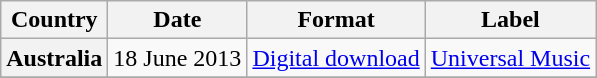<table class="wikitable plainrowheaders">
<tr>
<th scope="col">Country</th>
<th scope="col">Date</th>
<th scope="col">Format</th>
<th scope="col">Label</th>
</tr>
<tr>
<th scope="row">Australia</th>
<td>18 June 2013</td>
<td><a href='#'>Digital download</a></td>
<td><a href='#'>Universal Music</a></td>
</tr>
<tr>
</tr>
</table>
